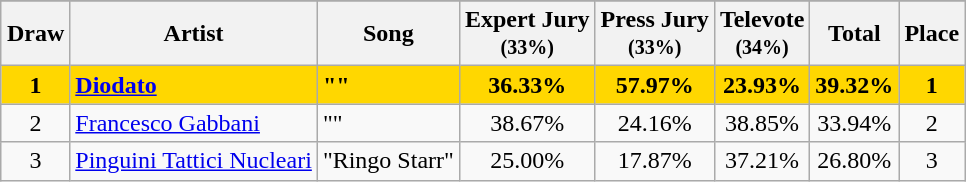<table class="sortable wikitable" style="margin: 1em auto 1em auto; text-align:center">
<tr>
</tr>
<tr>
<th>Draw</th>
<th>Artist</th>
<th>Song</th>
<th>Expert Jury<br><small>(33%)</small></th>
<th>Press Jury<br><small>(33%)</small></th>
<th>Televote<br><small>(34%)</small></th>
<th>Total</th>
<th>Place</th>
</tr>
<tr style="font-weight:bold; background:gold;">
<td>1</td>
<td align="left"><a href='#'>Diodato</a></td>
<td align="left">""</td>
<td>36.33%</td>
<td>57.97%</td>
<td>23.93%</td>
<td>39.32%</td>
<td>1</td>
</tr>
<tr>
<td>2</td>
<td align="left"><a href='#'>Francesco Gabbani</a></td>
<td align="left">""</td>
<td>38.67%</td>
<td>24.16%</td>
<td>38.85%</td>
<td>33.94%</td>
<td>2</td>
</tr>
<tr>
<td>3</td>
<td align="left"><a href='#'>Pinguini Tattici Nucleari</a></td>
<td align="left">"Ringo Starr"</td>
<td>25.00%</td>
<td>17.87%</td>
<td>37.21%</td>
<td>26.80%</td>
<td>3</td>
</tr>
</table>
